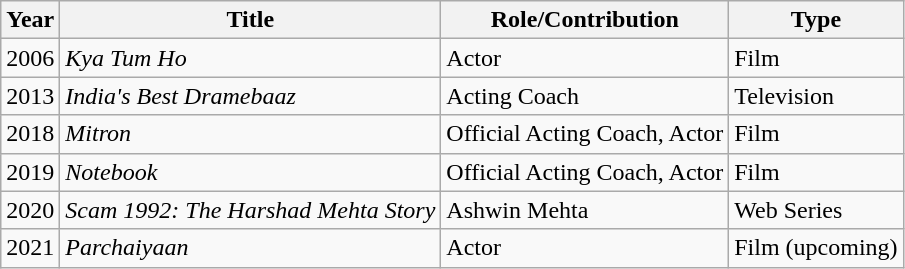<table class="wikitable sortable">
<tr>
<th>Year</th>
<th>Title</th>
<th>Role/Contribution</th>
<th>Type</th>
</tr>
<tr>
<td>2006</td>
<td><em>Kya Tum Ho</em></td>
<td>Actor</td>
<td>Film</td>
</tr>
<tr>
<td>2013</td>
<td><em>India's Best Dramebaaz</em></td>
<td>Acting Coach</td>
<td>Television</td>
</tr>
<tr>
<td>2018</td>
<td><em>Mitron</em></td>
<td>Official Acting Coach, Actor</td>
<td>Film</td>
</tr>
<tr>
<td>2019</td>
<td><em>Notebook</em></td>
<td>Official Acting Coach, Actor</td>
<td>Film</td>
</tr>
<tr>
<td>2020</td>
<td><em>Scam 1992: The Harshad Mehta Story</em></td>
<td>Ashwin Mehta</td>
<td>Web Series</td>
</tr>
<tr>
<td>2021</td>
<td><em>Parchaiyaan</em></td>
<td>Actor</td>
<td>Film (upcoming)</td>
</tr>
</table>
